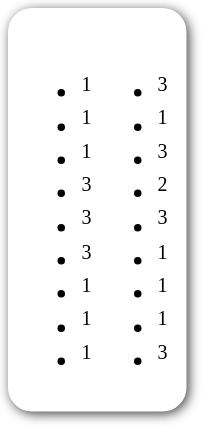<table style="border-radius:1em; box-shadow:0.1em 0.1em 0.5em rgba(0,0,0,0.75); background:white; border:1px solid white; padding:5px;">
<tr style="vertical-align:top;">
<td><br><ul><li><sup>1</sup></li><li><sup>1</sup></li><li><sup>1</sup></li><li><sup>3</sup></li><li><sup>3</sup></li><li><sup>3</sup></li><li><sup>1</sup></li><li><sup>1</sup></li><li><sup>1</sup></li></ul></td>
<td valign="top"><br><ul><li><sup>3</sup></li><li><sup>1</sup></li><li><sup>3</sup></li><li><sup>2</sup></li><li><sup>3</sup></li><li><sup>1</sup></li><li><sup>1</sup></li><li><sup>1</sup></li><li><sup>3</sup></li></ul></td>
<td></td>
</tr>
</table>
